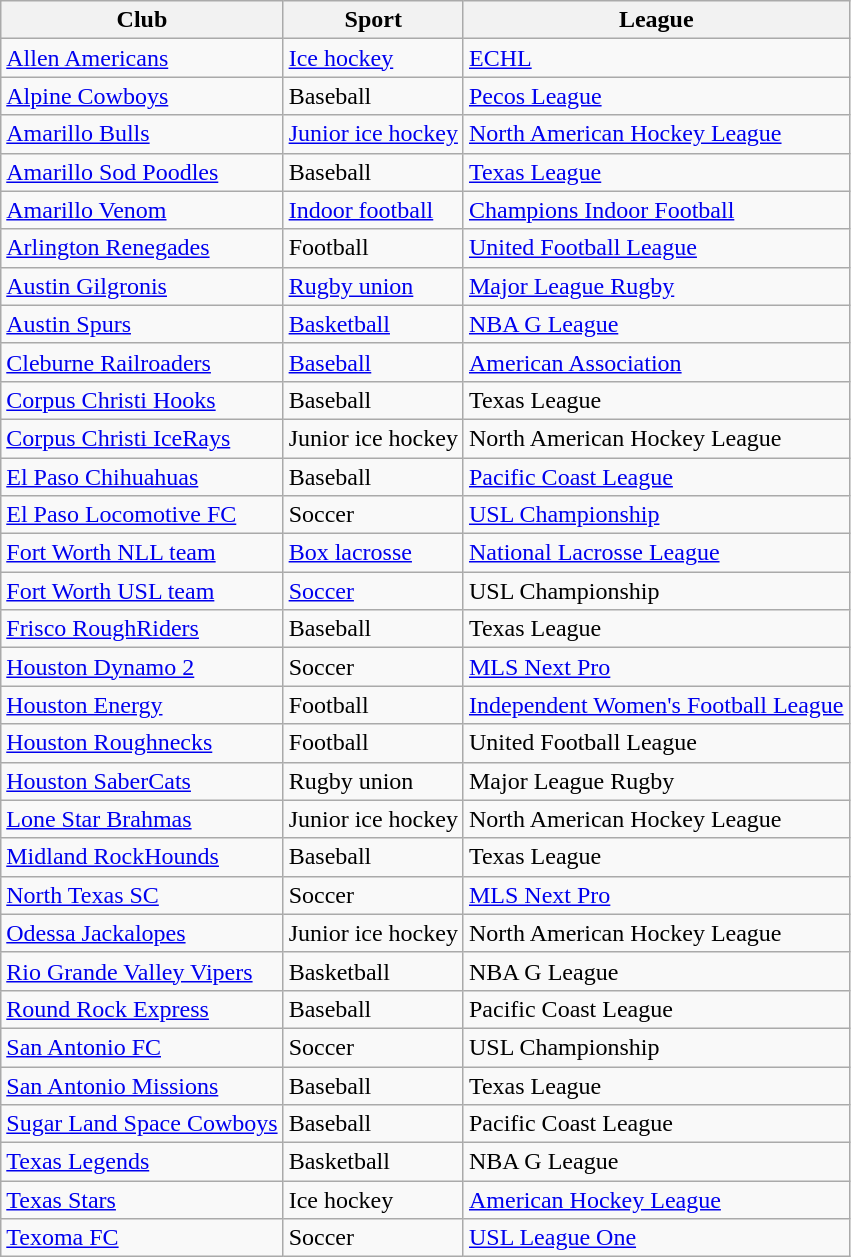<table class="wikitable sortable">
<tr>
<th>Club</th>
<th>Sport</th>
<th>League</th>
</tr>
<tr>
<td><a href='#'>Allen Americans</a></td>
<td><a href='#'>Ice hockey</a></td>
<td><a href='#'>ECHL</a></td>
</tr>
<tr>
<td><a href='#'>Alpine Cowboys</a></td>
<td>Baseball</td>
<td><a href='#'>Pecos League</a></td>
</tr>
<tr>
<td><a href='#'>Amarillo Bulls</a></td>
<td><a href='#'>Junior ice hockey</a></td>
<td><a href='#'>North American Hockey League</a></td>
</tr>
<tr>
<td><a href='#'>Amarillo Sod Poodles</a></td>
<td>Baseball</td>
<td><a href='#'>Texas League</a></td>
</tr>
<tr>
<td><a href='#'>Amarillo Venom</a></td>
<td><a href='#'>Indoor football</a></td>
<td><a href='#'>Champions Indoor Football</a></td>
</tr>
<tr>
<td><a href='#'>Arlington Renegades</a></td>
<td>Football</td>
<td><a href='#'>United Football League</a></td>
</tr>
<tr>
<td><a href='#'>Austin Gilgronis</a></td>
<td><a href='#'>Rugby union</a></td>
<td><a href='#'>Major League Rugby</a></td>
</tr>
<tr>
<td><a href='#'>Austin Spurs</a></td>
<td><a href='#'>Basketball</a></td>
<td><a href='#'>NBA G League</a></td>
</tr>
<tr>
<td><a href='#'>Cleburne Railroaders</a></td>
<td><a href='#'>Baseball</a></td>
<td><a href='#'>American Association</a></td>
</tr>
<tr>
<td><a href='#'>Corpus Christi Hooks</a></td>
<td>Baseball</td>
<td>Texas League</td>
</tr>
<tr>
<td><a href='#'>Corpus Christi IceRays</a></td>
<td>Junior ice hockey</td>
<td>North American Hockey League</td>
</tr>
<tr>
<td><a href='#'>El Paso Chihuahuas</a></td>
<td>Baseball</td>
<td><a href='#'>Pacific Coast League</a></td>
</tr>
<tr>
<td><a href='#'>El Paso Locomotive FC</a></td>
<td>Soccer</td>
<td><a href='#'>USL Championship</a></td>
</tr>
<tr>
<td><a href='#'>Fort Worth NLL team</a></td>
<td><a href='#'>Box lacrosse</a></td>
<td><a href='#'>National Lacrosse League</a></td>
</tr>
<tr>
<td><a href='#'>Fort Worth USL team</a></td>
<td><a href='#'>Soccer</a></td>
<td>USL Championship</td>
</tr>
<tr>
<td><a href='#'>Frisco RoughRiders</a></td>
<td>Baseball</td>
<td>Texas League</td>
</tr>
<tr>
<td><a href='#'>Houston Dynamo 2</a></td>
<td>Soccer</td>
<td><a href='#'>MLS Next Pro</a></td>
</tr>
<tr>
<td><a href='#'>Houston Energy</a></td>
<td>Football</td>
<td><a href='#'>Independent Women's Football League</a></td>
</tr>
<tr>
<td><a href='#'>Houston Roughnecks</a></td>
<td>Football</td>
<td>United Football League</td>
</tr>
<tr>
<td><a href='#'>Houston SaberCats</a></td>
<td>Rugby union</td>
<td>Major League Rugby</td>
</tr>
<tr>
<td><a href='#'>Lone Star Brahmas</a></td>
<td>Junior ice hockey</td>
<td>North American Hockey League</td>
</tr>
<tr>
<td><a href='#'>Midland RockHounds</a></td>
<td>Baseball</td>
<td>Texas League</td>
</tr>
<tr>
<td><a href='#'>North Texas SC</a></td>
<td>Soccer</td>
<td><a href='#'>MLS Next Pro</a></td>
</tr>
<tr>
<td><a href='#'>Odessa Jackalopes</a></td>
<td>Junior ice hockey</td>
<td>North American Hockey League</td>
</tr>
<tr>
<td><a href='#'>Rio Grande Valley Vipers</a></td>
<td>Basketball</td>
<td>NBA G League</td>
</tr>
<tr>
<td><a href='#'>Round Rock Express</a></td>
<td>Baseball</td>
<td>Pacific Coast League</td>
</tr>
<tr>
<td><a href='#'>San Antonio FC</a></td>
<td>Soccer</td>
<td>USL Championship</td>
</tr>
<tr>
<td><a href='#'>San Antonio Missions</a></td>
<td>Baseball</td>
<td>Texas League</td>
</tr>
<tr>
<td><a href='#'>Sugar Land Space Cowboys</a></td>
<td>Baseball</td>
<td>Pacific Coast League</td>
</tr>
<tr>
<td><a href='#'>Texas Legends</a></td>
<td>Basketball</td>
<td>NBA G League</td>
</tr>
<tr>
<td><a href='#'>Texas Stars</a></td>
<td>Ice hockey</td>
<td><a href='#'>American Hockey League</a></td>
</tr>
<tr>
<td><a href='#'>Texoma FC</a></td>
<td>Soccer</td>
<td><a href='#'>USL League One</a></td>
</tr>
</table>
